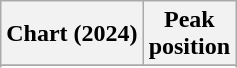<table class="wikitable sortable plainrowheaders" style="text-align:center">
<tr>
<th scope="col">Chart (2024)</th>
<th scope="col">Peak<br>position</th>
</tr>
<tr>
</tr>
<tr>
</tr>
<tr>
</tr>
</table>
